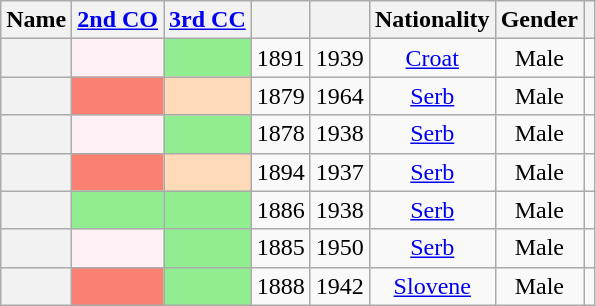<table class="wikitable sortable" style=text-align:center>
<tr>
<th scope="col">Name</th>
<th scope="col"><a href='#'>2nd CO</a></th>
<th scope="col"><a href='#'>3rd CC</a></th>
<th scope="col"></th>
<th scope="col"></th>
<th scope="col">Nationality</th>
<th scope="col">Gender</th>
<th scope="col" class="unsortable"></th>
</tr>
<tr>
<th align="center" scope="row" style="font-weight:normal;"></th>
<td bgcolor = LavenderBlush></td>
<td bgcolor = LightGreen></td>
<td>1891</td>
<td>1939</td>
<td><a href='#'>Croat</a></td>
<td>Male</td>
<td></td>
</tr>
<tr>
<th align="center" scope="row" style="font-weight:normal;"></th>
<td bgcolor = Salmon></td>
<td bgcolor = PeachPuff></td>
<td>1879</td>
<td>1964</td>
<td><a href='#'>Serb</a></td>
<td>Male</td>
<td></td>
</tr>
<tr>
<th align="center" scope="row" style="font-weight:normal;"></th>
<td bgcolor = LavenderBlush></td>
<td bgcolor = LightGreen></td>
<td>1878</td>
<td>1938</td>
<td><a href='#'>Serb</a></td>
<td>Male</td>
<td></td>
</tr>
<tr>
<th align="center" scope="row" style="font-weight:normal;"></th>
<td bgcolor = Salmon></td>
<td bgcolor = PeachPuff></td>
<td>1894</td>
<td>1937</td>
<td><a href='#'>Serb</a></td>
<td>Male</td>
<td></td>
</tr>
<tr>
<th align="center" scope="row" style="font-weight:normal;"></th>
<td bgcolor = LightGreen></td>
<td bgcolor = LightGreen></td>
<td>1886</td>
<td>1938</td>
<td><a href='#'>Serb</a></td>
<td>Male</td>
<td></td>
</tr>
<tr>
<th align="center" scope="row" style="font-weight:normal;"></th>
<td bgcolor = LavenderBlush></td>
<td bgcolor = LightGreen></td>
<td>1885</td>
<td>1950</td>
<td><a href='#'>Serb</a></td>
<td>Male</td>
<td></td>
</tr>
<tr>
<th align="center" scope="row" style="font-weight:normal;"></th>
<td bgcolor = Salmon></td>
<td bgcolor = LightGreen></td>
<td>1888</td>
<td>1942</td>
<td><a href='#'>Slovene</a></td>
<td>Male</td>
<td></td>
</tr>
</table>
